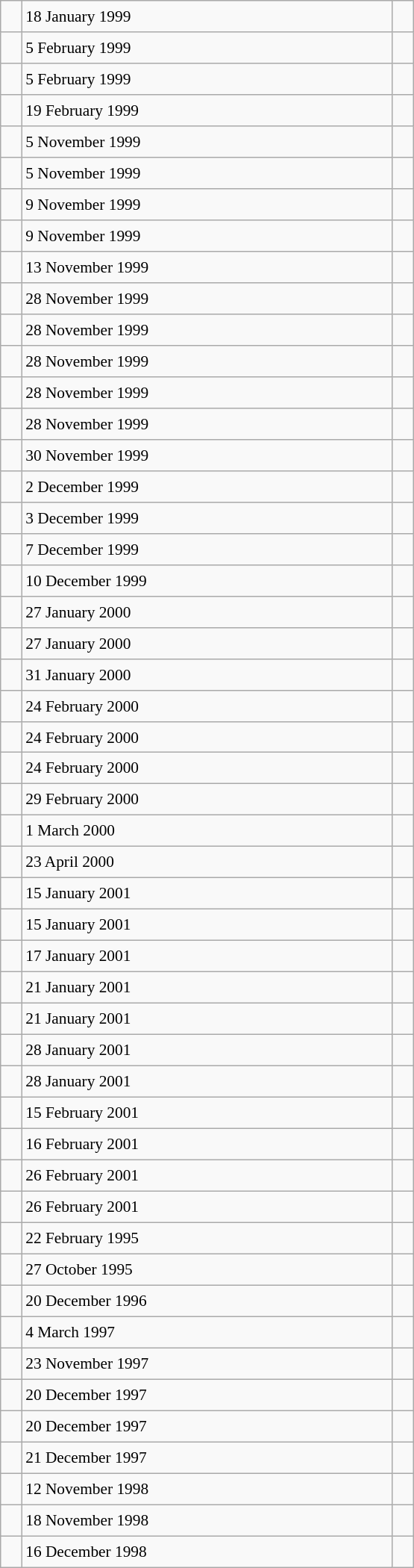<table class="wikitable" style="font-size: 89%; float: left; width: 26em; margin-right: 1em; height: 1400px">
<tr>
<td></td>
<td>18 January 1999</td>
<td></td>
</tr>
<tr>
<td></td>
<td>5 February 1999</td>
<td></td>
</tr>
<tr>
<td></td>
<td>5 February 1999</td>
<td></td>
</tr>
<tr>
<td></td>
<td>19 February 1999</td>
<td></td>
</tr>
<tr>
<td></td>
<td>5 November 1999</td>
<td></td>
</tr>
<tr>
<td></td>
<td>5 November 1999</td>
<td></td>
</tr>
<tr>
<td></td>
<td>9 November 1999</td>
<td></td>
</tr>
<tr>
<td></td>
<td>9 November 1999</td>
<td></td>
</tr>
<tr>
<td></td>
<td>13 November 1999</td>
<td></td>
</tr>
<tr>
<td></td>
<td>28 November 1999</td>
<td></td>
</tr>
<tr>
<td></td>
<td>28 November 1999</td>
<td></td>
</tr>
<tr>
<td></td>
<td>28 November 1999</td>
<td></td>
</tr>
<tr>
<td></td>
<td>28 November 1999</td>
<td></td>
</tr>
<tr>
<td></td>
<td>28 November 1999</td>
<td></td>
</tr>
<tr>
<td></td>
<td>30 November 1999</td>
<td></td>
</tr>
<tr>
<td></td>
<td>2 December 1999</td>
<td></td>
</tr>
<tr>
<td></td>
<td>3 December 1999</td>
<td></td>
</tr>
<tr>
<td></td>
<td>7 December 1999</td>
<td></td>
</tr>
<tr>
<td></td>
<td>10 December 1999</td>
<td></td>
</tr>
<tr>
<td></td>
<td>27 January 2000</td>
<td></td>
</tr>
<tr>
<td></td>
<td>27 January 2000</td>
<td></td>
</tr>
<tr>
<td></td>
<td>31 January 2000</td>
<td></td>
</tr>
<tr>
<td></td>
<td>24 February 2000</td>
<td></td>
</tr>
<tr>
<td></td>
<td>24 February 2000</td>
<td></td>
</tr>
<tr>
<td></td>
<td>24 February 2000</td>
<td></td>
</tr>
<tr>
<td></td>
<td>29 February 2000</td>
<td></td>
</tr>
<tr>
<td></td>
<td>1 March 2000</td>
<td></td>
</tr>
<tr>
<td></td>
<td>23 April 2000</td>
<td></td>
</tr>
<tr>
<td></td>
<td>15 January 2001</td>
<td></td>
</tr>
<tr>
<td></td>
<td>15 January 2001</td>
<td></td>
</tr>
<tr>
<td></td>
<td>17 January 2001</td>
<td></td>
</tr>
<tr>
<td></td>
<td>21 January 2001</td>
<td></td>
</tr>
<tr>
<td></td>
<td>21 January 2001</td>
<td></td>
</tr>
<tr>
<td></td>
<td>28 January 2001</td>
<td></td>
</tr>
<tr>
<td></td>
<td>28 January 2001</td>
<td></td>
</tr>
<tr>
<td></td>
<td>15 February 2001</td>
<td></td>
</tr>
<tr>
<td></td>
<td>16 February 2001</td>
<td></td>
</tr>
<tr>
<td></td>
<td>26 February 2001</td>
<td></td>
</tr>
<tr>
<td></td>
<td>26 February 2001</td>
<td></td>
</tr>
<tr>
<td></td>
<td>22 February 1995</td>
<td></td>
</tr>
<tr>
<td></td>
<td>27 October 1995</td>
<td></td>
</tr>
<tr>
<td></td>
<td>20 December 1996</td>
<td></td>
</tr>
<tr>
<td></td>
<td>4 March 1997</td>
<td></td>
</tr>
<tr>
<td></td>
<td>23 November 1997</td>
<td></td>
</tr>
<tr>
<td></td>
<td>20 December 1997</td>
<td></td>
</tr>
<tr>
<td></td>
<td>20 December 1997</td>
<td></td>
</tr>
<tr>
<td></td>
<td>21 December 1997</td>
<td></td>
</tr>
<tr>
<td></td>
<td>12 November 1998</td>
<td></td>
</tr>
<tr>
<td></td>
<td>18 November 1998</td>
<td></td>
</tr>
<tr>
<td></td>
<td>16 December 1998</td>
<td></td>
</tr>
</table>
